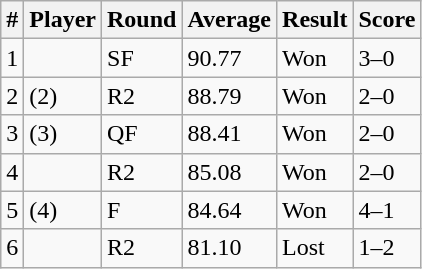<table class ="wikitable sortable">
<tr>
<th>#</th>
<th>Player</th>
<th>Round</th>
<th>Average</th>
<th>Result</th>
<th>Score</th>
</tr>
<tr>
<td>1</td>
<td></td>
<td>SF</td>
<td>90.77</td>
<td>Won</td>
<td>3–0</td>
</tr>
<tr>
<td>2</td>
<td> (2)</td>
<td>R2</td>
<td>88.79</td>
<td>Won</td>
<td>2–0</td>
</tr>
<tr>
<td>3</td>
<td> (3)</td>
<td>QF</td>
<td>88.41</td>
<td>Won</td>
<td>2–0</td>
</tr>
<tr>
<td>4</td>
<td></td>
<td>R2</td>
<td>85.08</td>
<td>Won</td>
<td>2–0</td>
</tr>
<tr>
<td>5</td>
<td> (4)</td>
<td>F</td>
<td>84.64</td>
<td>Won</td>
<td>4–1</td>
</tr>
<tr>
<td>6</td>
<td></td>
<td>R2</td>
<td>81.10</td>
<td>Lost</td>
<td>1–2</td>
</tr>
</table>
